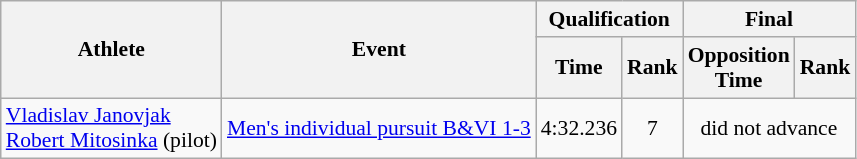<table class=wikitable style="font-size:90%">
<tr>
<th rowspan="2">Athlete</th>
<th rowspan="2">Event</th>
<th colspan="2">Qualification</th>
<th colspan="2">Final</th>
</tr>
<tr>
<th>Time</th>
<th>Rank</th>
<th>Opposition<br>Time</th>
<th>Rank</th>
</tr>
<tr>
<td><a href='#'>Vladislav Janovjak</a><br> <a href='#'>Robert Mitosinka</a> (pilot)</td>
<td><a href='#'>Men's individual pursuit B&VI 1-3</a></td>
<td align="center">4:32.236</td>
<td align="center">7</td>
<td align="center" colspan="2">did not advance</td>
</tr>
</table>
